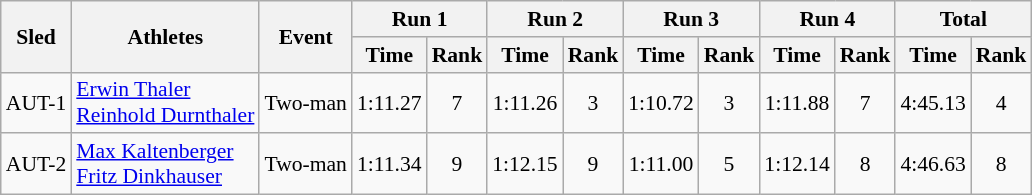<table class="wikitable" border="1" style="font-size:90%">
<tr>
<th rowspan="2">Sled</th>
<th rowspan="2">Athletes</th>
<th rowspan="2">Event</th>
<th colspan="2">Run 1</th>
<th colspan="2">Run 2</th>
<th colspan="2">Run 3</th>
<th colspan="2">Run 4</th>
<th colspan="2">Total</th>
</tr>
<tr>
<th>Time</th>
<th>Rank</th>
<th>Time</th>
<th>Rank</th>
<th>Time</th>
<th>Rank</th>
<th>Time</th>
<th>Rank</th>
<th>Time</th>
<th>Rank</th>
</tr>
<tr>
<td align="center">AUT-1</td>
<td><a href='#'>Erwin Thaler</a><br><a href='#'>Reinhold Durnthaler</a></td>
<td>Two-man</td>
<td align="center">1:11.27</td>
<td align="center">7</td>
<td align="center">1:11.26</td>
<td align="center">3</td>
<td align="center">1:10.72</td>
<td align="center">3</td>
<td align="center">1:11.88</td>
<td align="center">7</td>
<td align="center">4:45.13</td>
<td align="center">4</td>
</tr>
<tr>
<td align="center">AUT-2</td>
<td><a href='#'>Max Kaltenberger</a><br><a href='#'>Fritz Dinkhauser</a></td>
<td>Two-man</td>
<td align="center">1:11.34</td>
<td align="center">9</td>
<td align="center">1:12.15</td>
<td align="center">9</td>
<td align="center">1:11.00</td>
<td align="center">5</td>
<td align="center">1:12.14</td>
<td align="center">8</td>
<td align="center">4:46.63</td>
<td align="center">8</td>
</tr>
</table>
